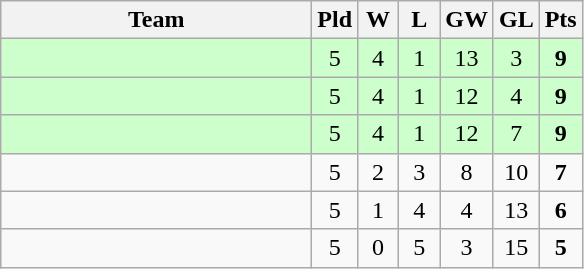<table class="wikitable" style="text-align:center">
<tr>
<th width=200>Team</th>
<th width=20>Pld</th>
<th width=20>W</th>
<th width=20>L</th>
<th width=20>GW</th>
<th width=20>GL</th>
<th width=20>Pts</th>
</tr>
<tr bgcolor=ccffcc>
<td style="text-align:left;"></td>
<td>5</td>
<td>4</td>
<td>1</td>
<td>13</td>
<td>3</td>
<td><strong>9</strong></td>
</tr>
<tr bgcolor=ccffcc>
<td style="text-align:left;"></td>
<td>5</td>
<td>4</td>
<td>1</td>
<td>12</td>
<td>4</td>
<td><strong>9</strong></td>
</tr>
<tr bgcolor=ccffcc>
<td style="text-align:left;"></td>
<td>5</td>
<td>4</td>
<td>1</td>
<td>12</td>
<td>7</td>
<td><strong>9</strong></td>
</tr>
<tr>
<td style="text-align:left;"></td>
<td>5</td>
<td>2</td>
<td>3</td>
<td>8</td>
<td>10</td>
<td><strong>7</strong></td>
</tr>
<tr>
<td style="text-align:left;"></td>
<td>5</td>
<td>1</td>
<td>4</td>
<td>4</td>
<td>13</td>
<td><strong>6</strong></td>
</tr>
<tr>
<td style="text-align:left;"></td>
<td>5</td>
<td>0</td>
<td>5</td>
<td>3</td>
<td>15</td>
<td><strong>5</strong></td>
</tr>
</table>
